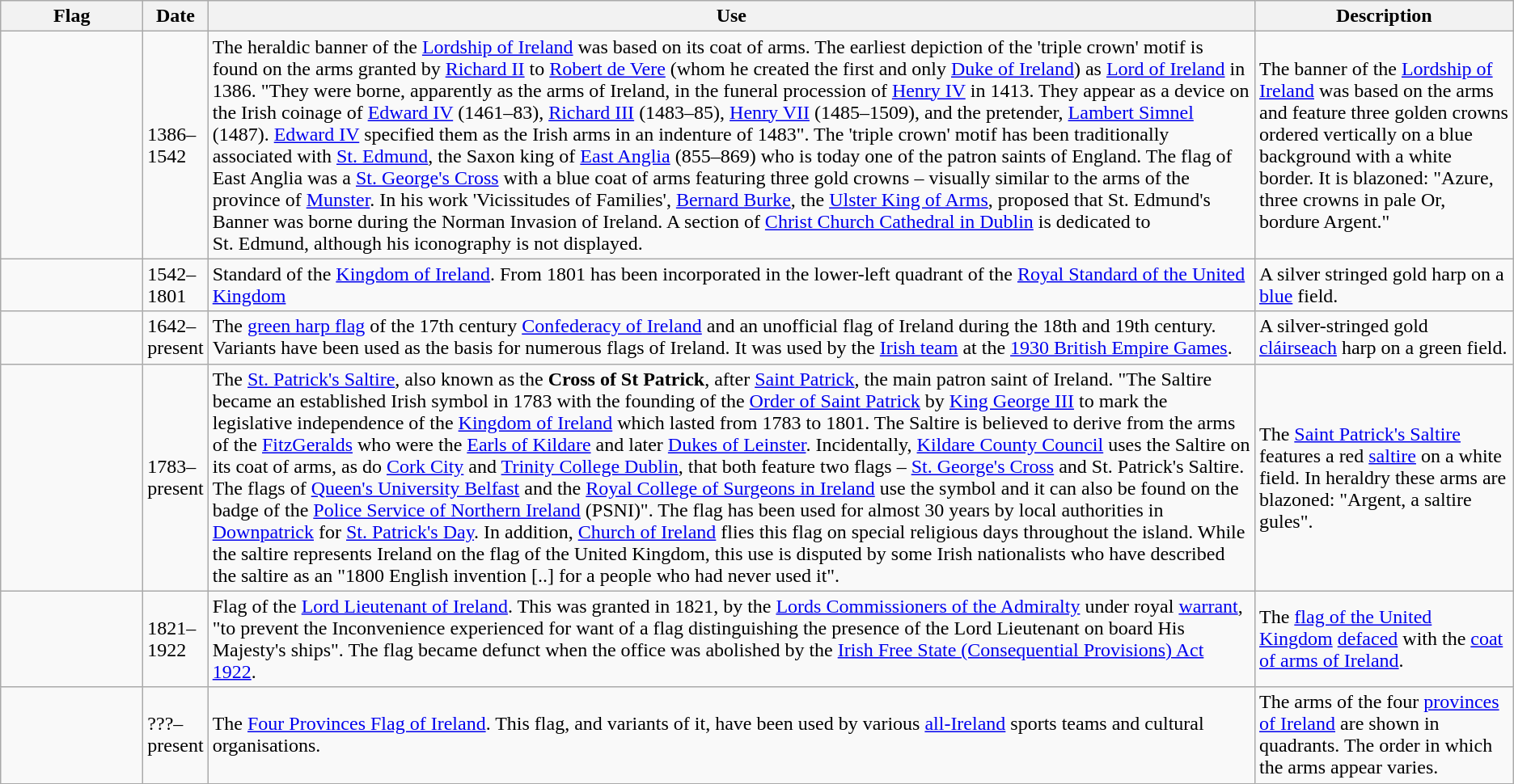<table class="wikitable">
<tr>
<th width=110>Flag</th>
<th width=30>Date</th>
<th>Use</th>
<th>Description</th>
</tr>
<tr>
<td></td>
<td>1386–1542</td>
<td>The heraldic banner of the <a href='#'>Lordship of Ireland</a> was based on its coat of arms. The earliest depiction of the 'triple crown' motif is found on the arms granted by <a href='#'>Richard II</a> to <a href='#'>Robert de Vere</a> (whom he created the first and only <a href='#'>Duke of Ireland</a>) as <a href='#'>Lord of Ireland</a> in 1386. "They were borne, apparently as the arms of Ireland, in the funeral procession of <a href='#'>Henry IV</a> in 1413. They appear as a device on the Irish coinage of <a href='#'>Edward&nbsp;IV</a> (1461–83), <a href='#'>Richard&nbsp;III</a> (1483–85), <a href='#'>Henry VII</a> (1485–1509), and the pretender, <a href='#'>Lambert Simnel</a> (1487). <a href='#'>Edward&nbsp;IV</a> specified them as the Irish arms in an indenture of 1483". The 'triple crown' motif has been traditionally associated with <a href='#'>St. Edmund</a>, the Saxon king of <a href='#'>East Anglia</a> (855–869) who is today one of the patron saints of England. The flag of East Anglia was a <a href='#'>St.&nbsp;George's Cross</a> with a blue coat of arms featuring three gold crowns – visually similar to the arms of the province of <a href='#'>Munster</a>. In his work 'Vicissitudes of Families', <a href='#'>Bernard Burke</a>, the <a href='#'>Ulster King of Arms</a>, proposed that St. Edmund's Banner was borne during the Norman Invasion of Ireland. A section of <a href='#'>Christ Church Cathedral in Dublin</a> is dedicated to St. Edmund, although his iconography is not displayed.</td>
<td>The banner of the <a href='#'>Lordship of Ireland</a> was based on the arms and feature three golden crowns ordered vertically on a blue background with a white border. It is blazoned: "Azure, three crowns in pale Or, bordure Argent."</td>
</tr>
<tr>
<td></td>
<td>1542–1801</td>
<td>Standard of the <a href='#'>Kingdom of Ireland</a>. From 1801 has been incorporated in the lower-left quadrant of the <a href='#'>Royal Standard of the United Kingdom</a></td>
<td>A silver stringed gold harp on a <a href='#'>blue</a> field.</td>
</tr>
<tr>
<td><br></td>
<td>1642–present</td>
<td>The <a href='#'>green harp flag</a> of the 17th century <a href='#'>Confederacy of Ireland</a> and an unofficial flag of Ireland during the 18th and 19th century. Variants have been used as the basis for numerous flags of Ireland. It was used by the <a href='#'>Irish team</a> at the <a href='#'>1930 British Empire Games</a>.</td>
<td>A silver-stringed gold <a href='#'>cláirseach</a> harp on a green field.</td>
</tr>
<tr>
<td></td>
<td>1783–present</td>
<td>The <a href='#'>St. Patrick's Saltire</a>, also known as the <strong>Cross of St Patrick</strong>, after <a href='#'>Saint Patrick</a>, the main patron saint of Ireland. "The Saltire became an established Irish symbol in 1783 with the founding of the <a href='#'>Order of Saint Patrick</a> by <a href='#'>King George III</a> to mark the legislative independence of the <a href='#'>Kingdom of Ireland</a> which lasted from 1783 to 1801. The Saltire is believed to derive from the arms of the <a href='#'>FitzGeralds</a> who were the <a href='#'>Earls of Kildare</a> and later <a href='#'>Dukes of Leinster</a>. Incidentally, <a href='#'>Kildare County Council</a> uses the Saltire on its coat of arms, as do <a href='#'>Cork City</a> and <a href='#'>Trinity College Dublin</a>, that both feature two flags – <a href='#'>St.&nbsp;George's Cross</a> and St. Patrick's Saltire. The flags of <a href='#'>Queen's University Belfast</a> and the <a href='#'>Royal College of Surgeons in Ireland</a> use the symbol and it can also be found on the badge of the <a href='#'>Police Service of Northern Ireland</a> (PSNI)". The flag has been used for almost 30 years by local authorities in <a href='#'>Downpatrick</a> for <a href='#'>St. Patrick's Day</a>. In addition, <a href='#'>Church of Ireland</a> flies this flag on special religious days throughout the island. While the saltire represents Ireland on the flag of the United Kingdom, this use is disputed by some Irish nationalists who have described the saltire as an "1800 English invention [..] for a people who had never used it".</td>
<td>The <a href='#'>Saint Patrick's Saltire</a> features a red <a href='#'>saltire</a> on a white field. In heraldry these arms are blazoned: "Argent, a saltire gules".</td>
</tr>
<tr>
<td></td>
<td>1821–1922</td>
<td>Flag of the <a href='#'>Lord Lieutenant of Ireland</a>. This was granted in 1821, by the <a href='#'>Lords Commissioners of the Admiralty</a> under royal <a href='#'>warrant</a>, "to prevent the Inconvenience experienced for want of a flag distinguishing the presence of the Lord Lieutenant on board His Majesty's ships". The flag became defunct when the office was abolished by the <a href='#'>Irish Free State (Consequential Provisions) Act 1922</a>.</td>
<td>The <a href='#'>flag of the United Kingdom</a> <a href='#'>defaced</a> with the <a href='#'>coat of arms of Ireland</a>.</td>
</tr>
<tr>
<td></td>
<td>???–present</td>
<td>The <a href='#'>Four Provinces Flag of Ireland</a>. This flag, and variants of it, have been used by various <a href='#'>all-Ireland</a> sports teams and cultural organisations.</td>
<td>The arms of the four <a href='#'>provinces of Ireland</a> are shown in quadrants. The order in which the arms appear varies.</td>
</tr>
</table>
